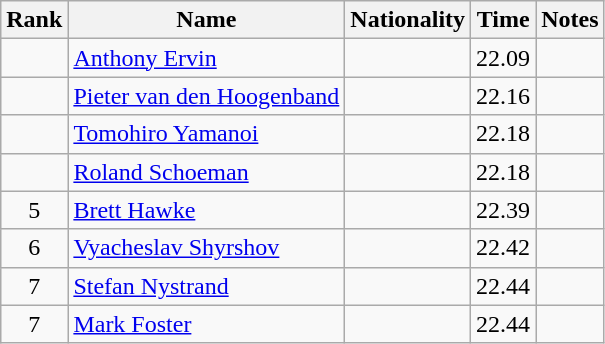<table class="wikitable sortable" style="text-align:center">
<tr>
<th>Rank</th>
<th>Name</th>
<th>Nationality</th>
<th>Time</th>
<th>Notes</th>
</tr>
<tr>
<td></td>
<td align=left><a href='#'>Anthony Ervin</a></td>
<td align=left></td>
<td>22.09</td>
<td></td>
</tr>
<tr>
<td></td>
<td align=left><a href='#'>Pieter van den Hoogenband</a></td>
<td align=left></td>
<td>22.16</td>
<td></td>
</tr>
<tr>
<td></td>
<td align=left><a href='#'>Tomohiro Yamanoi</a></td>
<td align=left></td>
<td>22.18</td>
<td></td>
</tr>
<tr>
<td></td>
<td align=left><a href='#'>Roland Schoeman</a></td>
<td align=left></td>
<td>22.18</td>
<td></td>
</tr>
<tr>
<td>5</td>
<td align=left><a href='#'>Brett Hawke</a></td>
<td align=left></td>
<td>22.39</td>
<td></td>
</tr>
<tr>
<td>6</td>
<td align=left><a href='#'>Vyacheslav Shyrshov</a></td>
<td align=left></td>
<td>22.42</td>
<td></td>
</tr>
<tr>
<td>7</td>
<td align=left><a href='#'>Stefan Nystrand</a></td>
<td align=left></td>
<td>22.44</td>
<td></td>
</tr>
<tr>
<td>7</td>
<td align=left><a href='#'>Mark Foster</a></td>
<td align=left></td>
<td>22.44</td>
<td></td>
</tr>
</table>
